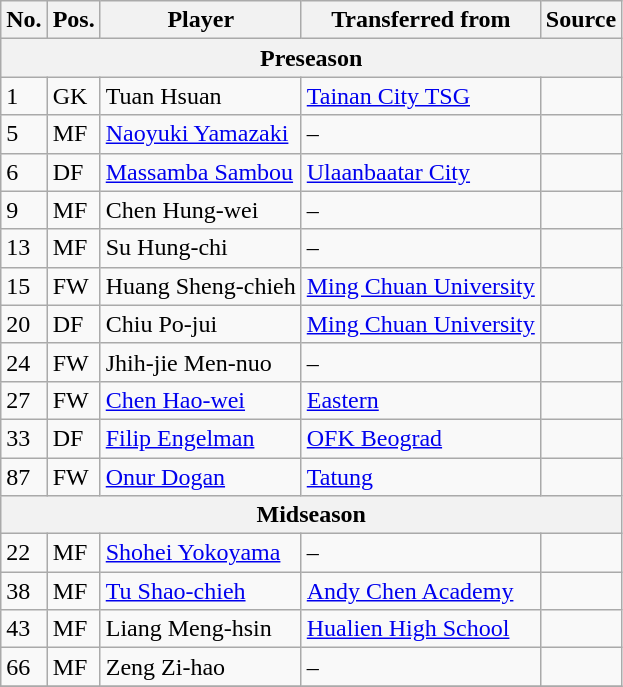<table class="wikitable sortable">
<tr>
<th>No.</th>
<th>Pos.</th>
<th>Player</th>
<th>Transferred from</th>
<th>Source</th>
</tr>
<tr>
<th colspan=5>Preseason</th>
</tr>
<tr>
<td>1</td>
<td>GK</td>
<td>Tuan Hsuan</td>
<td> <a href='#'>Tainan City TSG</a></td>
<td></td>
</tr>
<tr>
<td>5</td>
<td>MF</td>
<td><a href='#'>Naoyuki Yamazaki</a></td>
<td>–</td>
<td></td>
</tr>
<tr>
<td>6</td>
<td>DF</td>
<td><a href='#'>Massamba Sambou</a></td>
<td> <a href='#'>Ulaanbaatar City</a></td>
<td></td>
</tr>
<tr>
<td>9</td>
<td>MF</td>
<td>Chen Hung-wei</td>
<td>–</td>
<td></td>
</tr>
<tr>
<td>13</td>
<td>MF</td>
<td>Su Hung-chi</td>
<td>–</td>
<td></td>
</tr>
<tr>
<td>15</td>
<td>FW</td>
<td>Huang Sheng-chieh</td>
<td> <a href='#'>Ming Chuan University</a></td>
<td></td>
</tr>
<tr>
<td>20</td>
<td>DF</td>
<td>Chiu Po-jui</td>
<td> <a href='#'>Ming Chuan University</a></td>
<td></td>
</tr>
<tr>
<td>24</td>
<td>FW</td>
<td>Jhih-jie Men-nuo</td>
<td>–</td>
<td></td>
</tr>
<tr>
<td>27</td>
<td>FW</td>
<td><a href='#'>Chen Hao-wei</a></td>
<td> <a href='#'>Eastern</a></td>
<td></td>
</tr>
<tr>
<td>33</td>
<td>DF</td>
<td><a href='#'>Filip Engelman</a></td>
<td> <a href='#'>OFK Beograd</a></td>
<td></td>
</tr>
<tr>
<td>87</td>
<td>FW</td>
<td><a href='#'>Onur Dogan</a></td>
<td> <a href='#'>Tatung</a></td>
<td></td>
</tr>
<tr>
<th colspan=5>Midseason</th>
</tr>
<tr>
<td>22</td>
<td>MF</td>
<td><a href='#'>Shohei Yokoyama</a></td>
<td>–</td>
<td></td>
</tr>
<tr>
<td>38</td>
<td>MF</td>
<td><a href='#'>Tu Shao-chieh</a></td>
<td> <a href='#'>Andy Chen Academy</a></td>
<td></td>
</tr>
<tr>
<td>43</td>
<td>MF</td>
<td>Liang Meng-hsin</td>
<td> <a href='#'>Hualien High School</a></td>
<td></td>
</tr>
<tr>
<td>66</td>
<td>MF</td>
<td>Zeng Zi-hao</td>
<td>–</td>
<td></td>
</tr>
<tr>
</tr>
</table>
